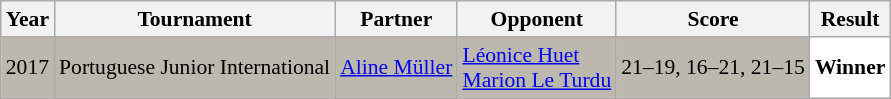<table class="sortable wikitable" style="font-size: 90%;">
<tr>
<th>Year</th>
<th>Tournament</th>
<th>Partner</th>
<th>Opponent</th>
<th>Score</th>
<th>Result</th>
</tr>
<tr style="background:#BDB8AD">
<td align="center">2017</td>
<td align="left">Portuguese Junior International</td>
<td align="left"> <a href='#'>Aline Müller</a></td>
<td align="left"> <a href='#'>Léonice Huet</a><br> <a href='#'>Marion Le Turdu</a></td>
<td align="left">21–19, 16–21, 21–15</td>
<td style="text-align:left; background:white"> <strong>Winner</strong></td>
</tr>
</table>
